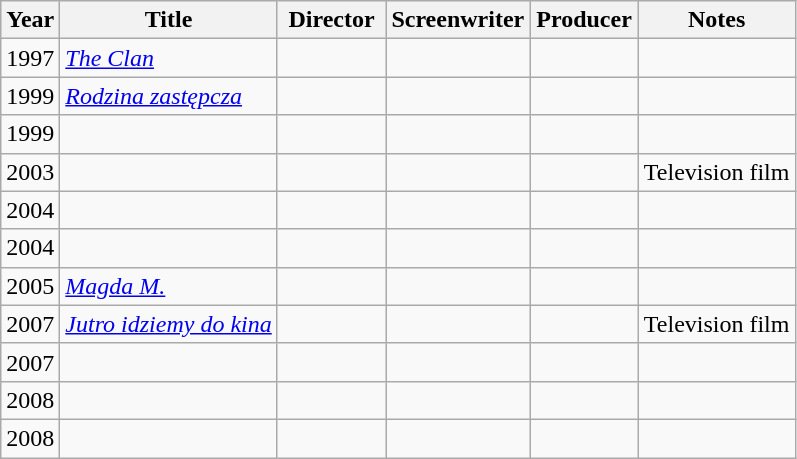<table class="wikitable">
<tr>
<th>Year</th>
<th>Title</th>
<th width="65">Director</th>
<th width="65">Screenwriter</th>
<th width="65">Producer</th>
<th>Notes</th>
</tr>
<tr>
<td>1997</td>
<td><em><a href='#'>The Clan</a></em></td>
<td></td>
<td></td>
<td></td>
<td></td>
</tr>
<tr>
<td>1999</td>
<td><em><a href='#'>Rodzina zastępcza</a></em></td>
<td></td>
<td></td>
<td></td>
<td></td>
</tr>
<tr>
<td>1999</td>
<td><em></em></td>
<td></td>
<td></td>
<td></td>
<td></td>
</tr>
<tr>
<td>2003</td>
<td><em></em></td>
<td></td>
<td></td>
<td></td>
<td>Television film</td>
</tr>
<tr>
<td>2004</td>
<td><em></em></td>
<td></td>
<td></td>
<td></td>
<td></td>
</tr>
<tr>
<td>2004</td>
<td><em></em></td>
<td></td>
<td></td>
<td></td>
<td></td>
</tr>
<tr>
<td>2005</td>
<td><em><a href='#'>Magda M.</a></em></td>
<td></td>
<td></td>
<td></td>
<td></td>
</tr>
<tr>
<td>2007</td>
<td><em><a href='#'>Jutro idziemy do kina</a></em></td>
<td></td>
<td></td>
<td></td>
<td>Television film</td>
</tr>
<tr>
<td>2007</td>
<td><em></em></td>
<td></td>
<td></td>
<td></td>
<td></td>
</tr>
<tr>
<td>2008</td>
<td><em></em></td>
<td></td>
<td></td>
<td></td>
<td></td>
</tr>
<tr>
<td>2008</td>
<td><em></em></td>
<td></td>
<td></td>
<td></td>
<td></td>
</tr>
</table>
